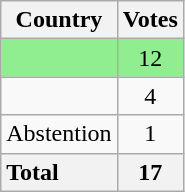<table class="wikitable" style="text-align:center;">
<tr>
<th>Country</th>
<th>Votes</th>
</tr>
<tr style="background:#90EE90;">
<td style="text-align:left;"></td>
<td>12</td>
</tr>
<tr>
<td style="text-align:left;"></td>
<td>4</td>
</tr>
<tr>
<td style="text-align:left;">Abstention</td>
<td>1</td>
</tr>
<tr>
<th style="text-align:left;">Total</th>
<th>17</th>
</tr>
</table>
